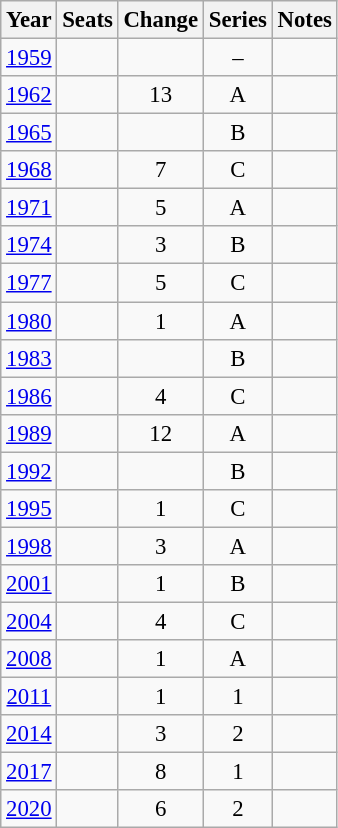<table class="wikitable" style="font-size:95%;text-align:center;">
<tr>
<th>Year</th>
<th>Seats</th>
<th>Change</th>
<th>Series</th>
<th>Notes</th>
</tr>
<tr>
<td><a href='#'>1959</a></td>
<td></td>
<td></td>
<td>–</td>
<td></td>
</tr>
<tr>
<td><a href='#'>1962</a></td>
<td></td>
<td>13</td>
<td>A</td>
<td></td>
</tr>
<tr>
<td><a href='#'>1965</a></td>
<td></td>
<td></td>
<td>B</td>
<td></td>
</tr>
<tr>
<td><a href='#'>1968</a></td>
<td></td>
<td>7</td>
<td>C</td>
<td></td>
</tr>
<tr>
<td><a href='#'>1971</a></td>
<td></td>
<td>5</td>
<td>A</td>
<td></td>
</tr>
<tr>
<td><a href='#'>1974</a></td>
<td></td>
<td>3</td>
<td>B</td>
<td></td>
</tr>
<tr>
<td><a href='#'>1977</a></td>
<td></td>
<td>5</td>
<td>C</td>
<td></td>
</tr>
<tr>
<td><a href='#'>1980</a></td>
<td></td>
<td>1</td>
<td>A</td>
<td></td>
</tr>
<tr>
<td><a href='#'>1983</a></td>
<td></td>
<td></td>
<td>B</td>
<td></td>
</tr>
<tr>
<td><a href='#'>1986</a></td>
<td></td>
<td>4</td>
<td>C</td>
<td></td>
</tr>
<tr>
<td><a href='#'>1989</a></td>
<td></td>
<td>12</td>
<td>A</td>
<td></td>
</tr>
<tr>
<td><a href='#'>1992</a></td>
<td></td>
<td></td>
<td>B</td>
<td></td>
</tr>
<tr>
<td><a href='#'>1995</a></td>
<td></td>
<td>1</td>
<td>C</td>
<td></td>
</tr>
<tr>
<td><a href='#'>1998</a></td>
<td></td>
<td>3</td>
<td>A</td>
<td></td>
</tr>
<tr>
<td><a href='#'>2001</a></td>
<td></td>
<td>1</td>
<td>B</td>
<td></td>
</tr>
<tr>
<td><a href='#'>2004</a></td>
<td></td>
<td>4</td>
<td>C</td>
<td></td>
</tr>
<tr>
<td><a href='#'>2008</a></td>
<td></td>
<td>1</td>
<td>A</td>
<td></td>
</tr>
<tr>
<td><a href='#'>2011</a></td>
<td></td>
<td>1</td>
<td>1</td>
<td></td>
</tr>
<tr>
<td><a href='#'>2014</a></td>
<td></td>
<td>3</td>
<td>2</td>
<td></td>
</tr>
<tr>
<td><a href='#'>2017</a></td>
<td></td>
<td>8</td>
<td>1</td>
<td></td>
</tr>
<tr>
<td><a href='#'>2020</a></td>
<td></td>
<td>6</td>
<td>2</td>
<td></td>
</tr>
</table>
